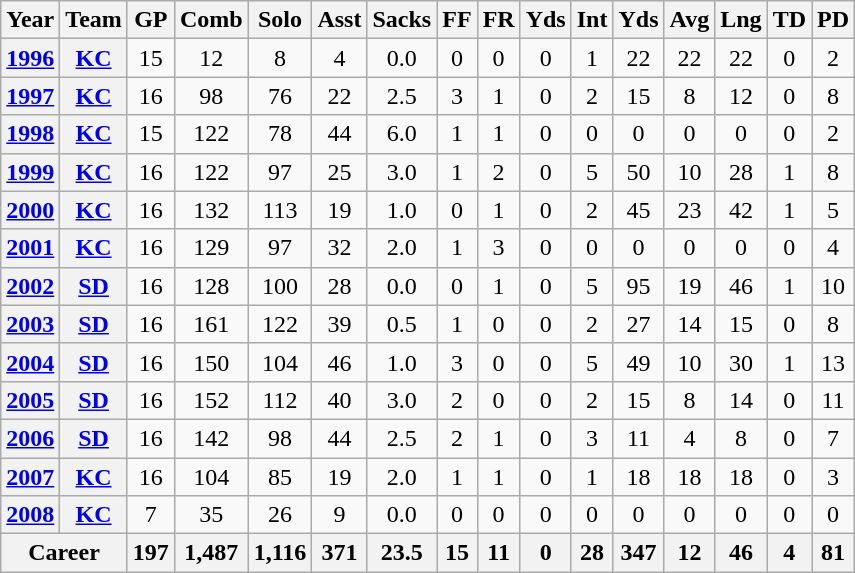<table class=wikitable style="text-align:center;">
<tr>
<th>Year</th>
<th>Team</th>
<th>GP</th>
<th>Comb</th>
<th>Solo</th>
<th>Asst</th>
<th>Sacks</th>
<th>FF</th>
<th>FR</th>
<th>Yds</th>
<th>Int</th>
<th>Yds</th>
<th>Avg</th>
<th>Lng</th>
<th>TD</th>
<th>PD</th>
</tr>
<tr>
<th><a href='#'>1996</a></th>
<th><a href='#'>KC</a></th>
<td>15</td>
<td>12</td>
<td>8</td>
<td>4</td>
<td>0.0</td>
<td>0</td>
<td>0</td>
<td>0</td>
<td>1</td>
<td>22</td>
<td>22</td>
<td>22</td>
<td>0</td>
<td>2</td>
</tr>
<tr>
<th><a href='#'>1997</a></th>
<th><a href='#'>KC</a></th>
<td>16</td>
<td>98</td>
<td>76</td>
<td>22</td>
<td>2.5</td>
<td>3</td>
<td>1</td>
<td>0</td>
<td>2</td>
<td>15</td>
<td>8</td>
<td>12</td>
<td>0</td>
<td>8</td>
</tr>
<tr>
<th><a href='#'>1998</a></th>
<th><a href='#'>KC</a></th>
<td>15</td>
<td>122</td>
<td>78</td>
<td>44</td>
<td>6.0</td>
<td>1</td>
<td>1</td>
<td>0</td>
<td>0</td>
<td>0</td>
<td>0</td>
<td>0</td>
<td>0</td>
<td>2</td>
</tr>
<tr>
<th><a href='#'>1999</a></th>
<th><a href='#'>KC</a></th>
<td>16</td>
<td>122</td>
<td>97</td>
<td>25</td>
<td>3.0</td>
<td>1</td>
<td>2</td>
<td>0</td>
<td>5</td>
<td>50</td>
<td>10</td>
<td>28</td>
<td>1</td>
<td>8</td>
</tr>
<tr>
<th><a href='#'>2000</a></th>
<th><a href='#'>KC</a></th>
<td>16</td>
<td>132</td>
<td>113</td>
<td>19</td>
<td>1.0</td>
<td>0</td>
<td>1</td>
<td>0</td>
<td>2</td>
<td>45</td>
<td>23</td>
<td>42</td>
<td>1</td>
<td>5</td>
</tr>
<tr>
<th><a href='#'>2001</a></th>
<th><a href='#'>KC</a></th>
<td>16</td>
<td>129</td>
<td>97</td>
<td>32</td>
<td>2.0</td>
<td>1</td>
<td>3</td>
<td>0</td>
<td>0</td>
<td>0</td>
<td>0</td>
<td>0</td>
<td>0</td>
<td>4</td>
</tr>
<tr>
<th><a href='#'>2002</a></th>
<th><a href='#'>SD</a></th>
<td>16</td>
<td>128</td>
<td>100</td>
<td>28</td>
<td>0.0</td>
<td>0</td>
<td>1</td>
<td>0</td>
<td>5</td>
<td>95</td>
<td>19</td>
<td>46</td>
<td>1</td>
<td>10</td>
</tr>
<tr>
<th><a href='#'>2003</a></th>
<th><a href='#'>SD</a></th>
<td>16</td>
<td>161</td>
<td>122</td>
<td>39</td>
<td>0.5</td>
<td>1</td>
<td>0</td>
<td>0</td>
<td>2</td>
<td>27</td>
<td>14</td>
<td>15</td>
<td>0</td>
<td>8</td>
</tr>
<tr>
<th><a href='#'>2004</a></th>
<th><a href='#'>SD</a></th>
<td>16</td>
<td>150</td>
<td>104</td>
<td>46</td>
<td>1.0</td>
<td>3</td>
<td>0</td>
<td>0</td>
<td>5</td>
<td>49</td>
<td>10</td>
<td>30</td>
<td>1</td>
<td>13</td>
</tr>
<tr>
<th><a href='#'>2005</a></th>
<th><a href='#'>SD</a></th>
<td>16</td>
<td>152</td>
<td>112</td>
<td>40</td>
<td>3.0</td>
<td>2</td>
<td>0</td>
<td>0</td>
<td>2</td>
<td>15</td>
<td>8</td>
<td>14</td>
<td>0</td>
<td>11</td>
</tr>
<tr>
<th><a href='#'>2006</a></th>
<th><a href='#'>SD</a></th>
<td>16</td>
<td>142</td>
<td>98</td>
<td>44</td>
<td>2.5</td>
<td>2</td>
<td>1</td>
<td>0</td>
<td>3</td>
<td>11</td>
<td>4</td>
<td>8</td>
<td>0</td>
<td>7</td>
</tr>
<tr>
<th><a href='#'>2007</a></th>
<th><a href='#'>KC</a></th>
<td>16</td>
<td>104</td>
<td>85</td>
<td>19</td>
<td>2.0</td>
<td>1</td>
<td>1</td>
<td>0</td>
<td>1</td>
<td>18</td>
<td>18</td>
<td>18</td>
<td>0</td>
<td>3</td>
</tr>
<tr>
<th><a href='#'>2008</a></th>
<th><a href='#'>KC</a></th>
<td>7</td>
<td>35</td>
<td>26</td>
<td>9</td>
<td>0.0</td>
<td>0</td>
<td>0</td>
<td>0</td>
<td>0</td>
<td>0</td>
<td>0</td>
<td>0</td>
<td>0</td>
<td>0</td>
</tr>
<tr>
<th colspan="2">Career</th>
<th>197</th>
<th>1,487</th>
<th>1,116</th>
<th>371</th>
<th>23.5</th>
<th>15</th>
<th>11</th>
<th>0</th>
<th>28</th>
<th>347</th>
<th>12</th>
<th>46</th>
<th>4</th>
<th>81</th>
</tr>
</table>
